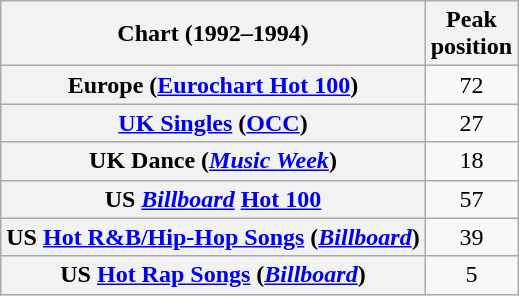<table class="wikitable sortable plainrowheaders" style="text-align:center">
<tr>
<th>Chart (1992–1994)</th>
<th>Peak<br>position</th>
</tr>
<tr>
<th scope="row">Europe (<a href='#'>Eurochart Hot 100</a>)</th>
<td>72</td>
</tr>
<tr>
<th scope="row"><a href='#'>UK Singles</a> (<a href='#'>OCC</a>)</th>
<td>27</td>
</tr>
<tr>
<th scope="row">UK Dance (<em><a href='#'>Music Week</a></em>)</th>
<td>18</td>
</tr>
<tr>
<th scope="row">US <em><a href='#'>Billboard</a></em> <a href='#'>Hot 100</a></th>
<td>57</td>
</tr>
<tr>
<th scope="row">US <a href='#'>Hot R&B/Hip-Hop Songs</a> (<em><a href='#'>Billboard</a></em>)</th>
<td>39</td>
</tr>
<tr>
<th scope="row">US <a href='#'>Hot Rap Songs</a> (<em><a href='#'>Billboard</a></em>)</th>
<td>5</td>
</tr>
</table>
